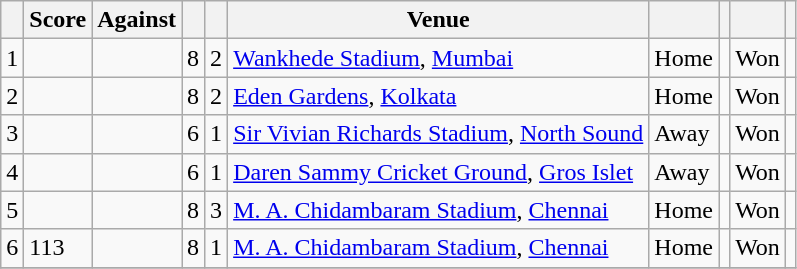<table class="wikitable sortable">
<tr>
<th></th>
<th>Score</th>
<th>Against</th>
<th><a href='#'></a></th>
<th><a href='#'></a></th>
<th>Venue</th>
<th></th>
<th></th>
<th></th>
<th scope="col" class="unsortable"></th>
</tr>
<tr>
<td>1</td>
<td></td>
<td></td>
<td>8</td>
<td>2</td>
<td><a href='#'>Wankhede Stadium</a>, <a href='#'>Mumbai</a></td>
<td>Home</td>
<td></td>
<td>Won</td>
<td></td>
</tr>
<tr>
<td>2</td>
<td></td>
<td></td>
<td>8</td>
<td>2</td>
<td><a href='#'>Eden Gardens</a>, <a href='#'>Kolkata</a></td>
<td>Home</td>
<td></td>
<td>Won</td>
<td></td>
</tr>
<tr>
<td>3</td>
<td></td>
<td></td>
<td>6</td>
<td>1</td>
<td><a href='#'>Sir Vivian Richards Stadium</a>, <a href='#'>North Sound</a></td>
<td>Away</td>
<td></td>
<td>Won</td>
<td></td>
</tr>
<tr>
<td>4</td>
<td></td>
<td></td>
<td>6</td>
<td>1</td>
<td><a href='#'>Daren Sammy Cricket Ground</a>, <a href='#'>Gros Islet</a></td>
<td>Away</td>
<td></td>
<td>Won</td>
<td></td>
</tr>
<tr>
<td>5</td>
<td></td>
<td></td>
<td>8</td>
<td>3</td>
<td><a href='#'>M. A. Chidambaram Stadium</a>, <a href='#'>Chennai</a></td>
<td>Home</td>
<td></td>
<td>Won</td>
<td></td>
</tr>
<tr>
<td>6</td>
<td>113</td>
<td></td>
<td>8</td>
<td>1</td>
<td><a href='#'>M. A. Chidambaram Stadium</a>, <a href='#'>Chennai</a></td>
<td>Home</td>
<td></td>
<td>Won</td>
<td></td>
</tr>
<tr>
</tr>
</table>
